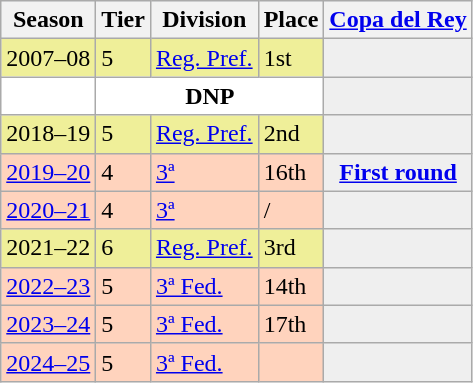<table class="wikitable">
<tr style="background:#f0f6fa;">
<th>Season</th>
<th>Tier</th>
<th>Division</th>
<th>Place</th>
<th><a href='#'>Copa del Rey</a></th>
</tr>
<tr>
<td style="background:#EFEF99;">2007–08</td>
<td style="background:#EFEF99;">5</td>
<td style="background:#EFEF99;"><a href='#'>Reg. Pref.</a></td>
<td style="background:#EFEF99;">1st</td>
<th style="background:#efefef;"></th>
</tr>
<tr>
<td style="background:#FFFFFF;"></td>
<th style="background:#FFFFFF;" colspan="3">DNP</th>
<th style="background:#efefef;"></th>
</tr>
<tr>
<td style="background:#EFEF99;">2018–19</td>
<td style="background:#EFEF99;">5</td>
<td style="background:#EFEF99;"><a href='#'>Reg. Pref.</a></td>
<td style="background:#EFEF99;">2nd</td>
<th style="background:#efefef;"></th>
</tr>
<tr>
<td style="background:#FFD3BD;"><a href='#'>2019–20</a></td>
<td style="background:#FFD3BD;">4</td>
<td style="background:#FFD3BD;"><a href='#'>3ª</a></td>
<td style="background:#FFD3BD;">16th</td>
<th style="background:#efefef;"><a href='#'>First round</a></th>
</tr>
<tr>
<td style="background:#FFD3BD;"><a href='#'>2020–21</a></td>
<td style="background:#FFD3BD;">4</td>
<td style="background:#FFD3BD;"><a href='#'>3ª</a></td>
<td style="background:#FFD3BD;"> / </td>
<th style="background:#efefef;"></th>
</tr>
<tr>
<td style="background:#EFEF99;">2021–22</td>
<td style="background:#EFEF99;">6</td>
<td style="background:#EFEF99;"><a href='#'>Reg. Pref.</a></td>
<td style="background:#EFEF99;">3rd</td>
<th style="background:#efefef;"></th>
</tr>
<tr>
<td style="background:#FFD3BD;"><a href='#'>2022–23</a></td>
<td style="background:#FFD3BD;">5</td>
<td style="background:#FFD3BD;"><a href='#'>3ª Fed.</a></td>
<td style="background:#FFD3BD;">14th</td>
<th style="background:#efefef;"></th>
</tr>
<tr>
<td style="background:#FFD3BD;"><a href='#'>2023–24</a></td>
<td style="background:#FFD3BD;">5</td>
<td style="background:#FFD3BD;"><a href='#'>3ª Fed.</a></td>
<td style="background:#FFD3BD;">17th</td>
<th style="background:#efefef;"></th>
</tr>
<tr>
<td style="background:#FFD3BD;"><a href='#'>2024–25</a></td>
<td style="background:#FFD3BD;">5</td>
<td style="background:#FFD3BD;"><a href='#'>3ª Fed.</a></td>
<td style="background:#FFD3BD;"></td>
<th style="background:#efefef;"></th>
</tr>
</table>
